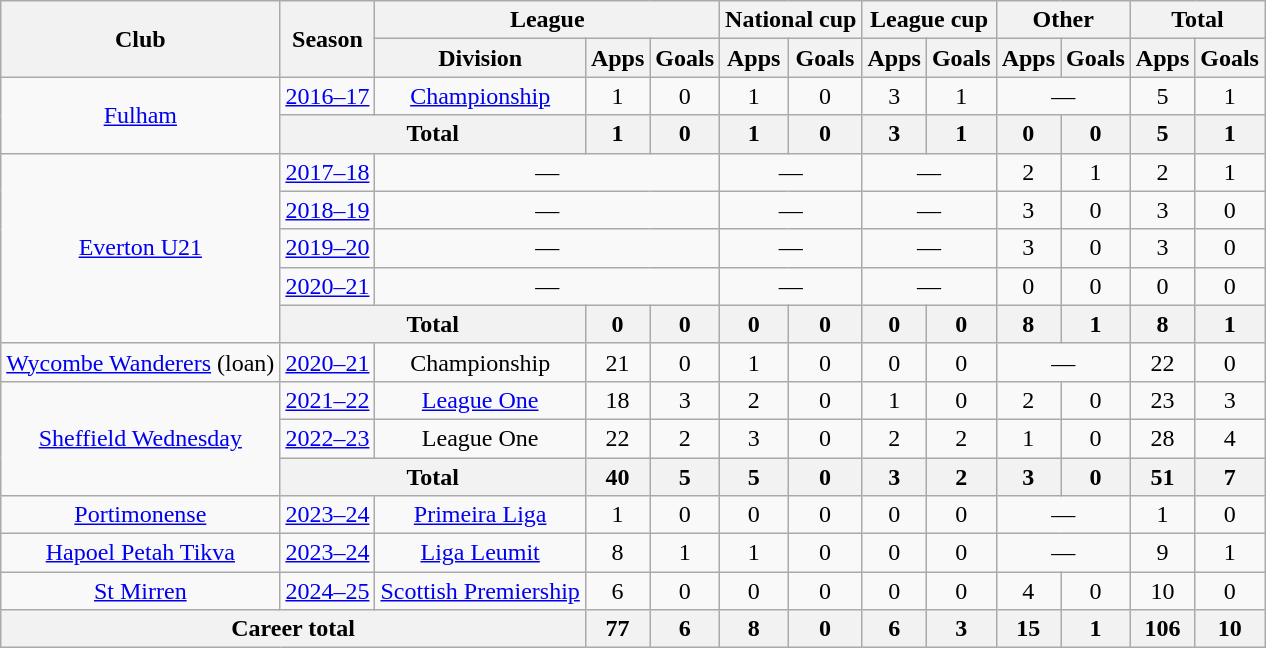<table class="wikitable" style="text-align: center;">
<tr>
<th rowspan="2">Club</th>
<th rowspan="2">Season</th>
<th colspan="3">League</th>
<th colspan="2">National cup</th>
<th colspan="2">League cup</th>
<th colspan="2">Other</th>
<th colspan="2">Total</th>
</tr>
<tr>
<th>Division</th>
<th>Apps</th>
<th>Goals</th>
<th>Apps</th>
<th>Goals</th>
<th>Apps</th>
<th>Goals</th>
<th>Apps</th>
<th>Goals</th>
<th>Apps</th>
<th>Goals</th>
</tr>
<tr>
<td rowspan="2"><a href='#'>Fulham</a></td>
<td><a href='#'>2016–17</a></td>
<td><a href='#'>Championship</a></td>
<td>1</td>
<td>0</td>
<td>1</td>
<td>0</td>
<td>3</td>
<td>1</td>
<td colspan=2>—</td>
<td>5</td>
<td>1</td>
</tr>
<tr>
<th colspan="2">Total</th>
<th>1</th>
<th>0</th>
<th>1</th>
<th>0</th>
<th>3</th>
<th>1</th>
<th>0</th>
<th>0</th>
<th>5</th>
<th>1</th>
</tr>
<tr>
<td rowspan="5"><a href='#'>Everton U21</a></td>
<td><a href='#'>2017–18</a></td>
<td colspan="3">—</td>
<td colspan="2">—</td>
<td colspan="2">—</td>
<td>2</td>
<td>1</td>
<td>2</td>
<td>1</td>
</tr>
<tr>
<td><a href='#'>2018–19</a></td>
<td colspan="3">—</td>
<td colspan="2">—</td>
<td colspan="2">—</td>
<td>3</td>
<td>0</td>
<td>3</td>
<td>0</td>
</tr>
<tr>
<td><a href='#'>2019–20</a></td>
<td colspan="3">—</td>
<td colspan="2">—</td>
<td colspan="2">—</td>
<td>3</td>
<td>0</td>
<td>3</td>
<td>0</td>
</tr>
<tr>
<td><a href='#'>2020–21</a></td>
<td colspan="3">—</td>
<td colspan="2">—</td>
<td colspan="2">—</td>
<td>0</td>
<td>0</td>
<td>0</td>
<td>0</td>
</tr>
<tr>
<th colspan="2">Total</th>
<th>0</th>
<th>0</th>
<th>0</th>
<th>0</th>
<th>0</th>
<th>0</th>
<th>8</th>
<th>1</th>
<th>8</th>
<th>1</th>
</tr>
<tr>
<td rowspan="1"><a href='#'>Wycombe Wanderers</a> (loan)</td>
<td><a href='#'>2020–21</a></td>
<td>Championship</td>
<td>21</td>
<td>0</td>
<td>1</td>
<td>0</td>
<td>0</td>
<td>0</td>
<td colspan=2>—</td>
<td>22</td>
<td>0</td>
</tr>
<tr>
<td rowspan="3"><a href='#'>Sheffield Wednesday</a></td>
<td><a href='#'>2021–22</a></td>
<td><a href='#'>League One</a></td>
<td>18</td>
<td>3</td>
<td>2</td>
<td>0</td>
<td>1</td>
<td>0</td>
<td>2</td>
<td>0</td>
<td>23</td>
<td>3</td>
</tr>
<tr>
<td><a href='#'>2022–23</a></td>
<td>League One</td>
<td>22</td>
<td>2</td>
<td>3</td>
<td>0</td>
<td>2</td>
<td>2</td>
<td>1</td>
<td>0</td>
<td>28</td>
<td>4</td>
</tr>
<tr>
<th colspan="2">Total</th>
<th>40</th>
<th>5</th>
<th>5</th>
<th>0</th>
<th>3</th>
<th>2</th>
<th>3</th>
<th>0</th>
<th>51</th>
<th>7</th>
</tr>
<tr>
<td><a href='#'>Portimonense</a></td>
<td><a href='#'>2023–24</a></td>
<td><a href='#'>Primeira Liga</a></td>
<td>1</td>
<td>0</td>
<td>0</td>
<td>0</td>
<td>0</td>
<td>0</td>
<td colspan=2>—</td>
<td>1</td>
<td>0</td>
</tr>
<tr>
<td><a href='#'>Hapoel Petah Tikva</a></td>
<td><a href='#'>2023–24</a></td>
<td><a href='#'>Liga Leumit</a></td>
<td>8</td>
<td>1</td>
<td>1</td>
<td>0</td>
<td>0</td>
<td>0</td>
<td colspan=2>—</td>
<td>9</td>
<td>1</td>
</tr>
<tr>
<td><a href='#'>St Mirren</a></td>
<td><a href='#'>2024–25</a></td>
<td><a href='#'>Scottish Premiership</a></td>
<td>6</td>
<td>0</td>
<td>0</td>
<td>0</td>
<td>0</td>
<td>0</td>
<td>4</td>
<td>0</td>
<td>10</td>
<td>0</td>
</tr>
<tr>
<th colspan="3">Career total</th>
<th>77</th>
<th>6</th>
<th>8</th>
<th>0</th>
<th>6</th>
<th>3</th>
<th>15</th>
<th>1</th>
<th>106</th>
<th>10</th>
</tr>
</table>
